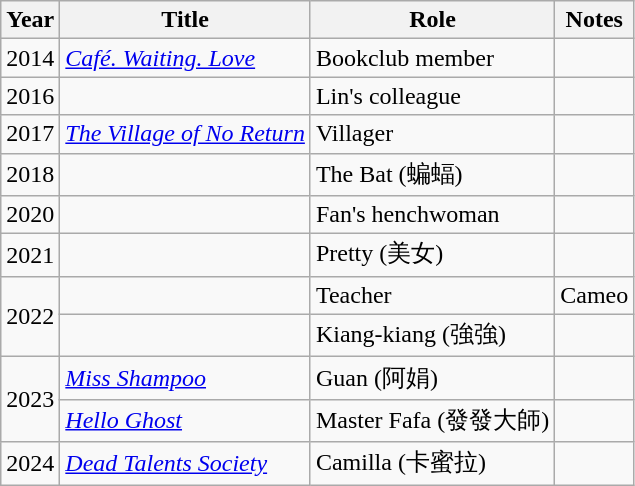<table class="wikitable">
<tr>
<th>Year</th>
<th>Title</th>
<th>Role</th>
<th>Notes</th>
</tr>
<tr>
<td>2014</td>
<td><em><a href='#'>Café. Waiting. Love</a></em></td>
<td>Bookclub member</td>
<td></td>
</tr>
<tr>
<td>2016</td>
<td><em></em></td>
<td>Lin's colleague</td>
<td></td>
</tr>
<tr>
<td>2017</td>
<td><em><a href='#'>The Village of No Return</a></em></td>
<td>Villager</td>
<td></td>
</tr>
<tr>
<td>2018</td>
<td><em></em></td>
<td>The Bat (蝙蝠)</td>
<td></td>
</tr>
<tr>
<td>2020</td>
<td><em></em></td>
<td>Fan's henchwoman</td>
<td></td>
</tr>
<tr>
<td>2021</td>
<td><em></em></td>
<td>Pretty (美女)</td>
<td></td>
</tr>
<tr>
<td rowspan="2">2022</td>
<td><em></em></td>
<td>Teacher</td>
<td>Cameo</td>
</tr>
<tr>
<td><em></em></td>
<td>Kiang-kiang (強強)</td>
<td></td>
</tr>
<tr>
<td rowspan="2">2023</td>
<td><em><a href='#'>Miss Shampoo</a></em></td>
<td>Guan (阿娟)</td>
<td></td>
</tr>
<tr>
<td><em><a href='#'>Hello Ghost</a></em></td>
<td>Master Fafa (發發大師)</td>
<td></td>
</tr>
<tr>
<td>2024</td>
<td><em><a href='#'>Dead Talents Society</a></em></td>
<td>Camilla (卡蜜拉)</td>
<td></td>
</tr>
</table>
